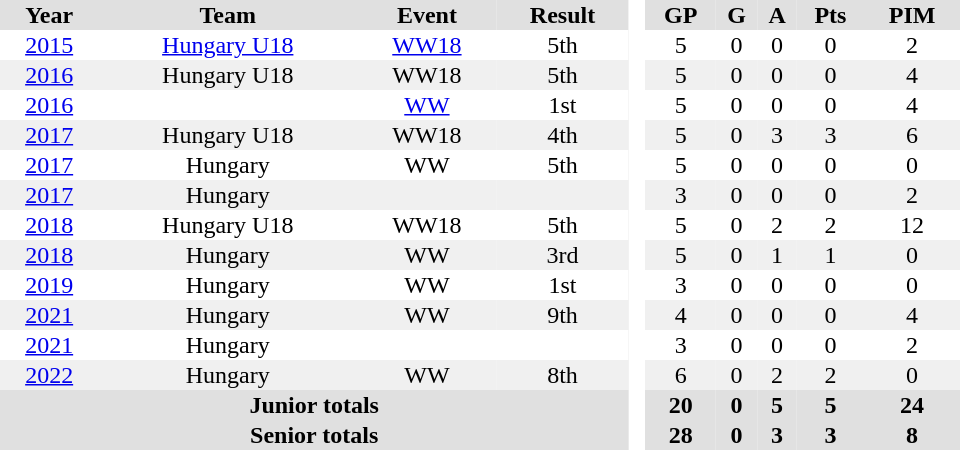<table border="0" cellpadding="1" cellspacing="0" style="text-align:center; width:40em">
<tr ALIGN="centre" bgcolor="#e0e0e0">
<th>Year</th>
<th>Team</th>
<th>Event</th>
<th>Result</th>
<th rowspan="91" bgcolor="#ffffff"> </th>
<th>GP</th>
<th>G</th>
<th>A</th>
<th>Pts</th>
<th>PIM</th>
</tr>
<tr>
<td><a href='#'>2015</a></td>
<td><a href='#'>Hungary U18</a></td>
<td><a href='#'>WW18</a> </td>
<td>5th</td>
<td>5</td>
<td>0</td>
<td>0</td>
<td>0</td>
<td>2</td>
</tr>
<tr bgcolor="#f0f0f0">
<td><a href='#'>2016</a></td>
<td>Hungary U18</td>
<td>WW18 </td>
<td>5th</td>
<td>5</td>
<td>0</td>
<td>0</td>
<td>0</td>
<td>4</td>
</tr>
<tr>
<td><a href='#'>2016</a></td>
<td></td>
<td><a href='#'>WW</a> </td>
<td>1st</td>
<td>5</td>
<td>0</td>
<td>0</td>
<td>0</td>
<td>4</td>
</tr>
<tr bgcolor="#f0f0f0">
<td><a href='#'>2017</a></td>
<td>Hungary U18</td>
<td>WW18 </td>
<td>4th</td>
<td>5</td>
<td>0</td>
<td>3</td>
<td>3</td>
<td>6</td>
</tr>
<tr>
<td><a href='#'>2017</a></td>
<td>Hungary</td>
<td>WW </td>
<td>5th</td>
<td>5</td>
<td>0</td>
<td>0</td>
<td>0</td>
<td>0</td>
</tr>
<tr bgcolor="#f0f0f0">
<td><a href='#'>2017</a></td>
<td>Hungary</td>
<td></td>
<td></td>
<td>3</td>
<td>0</td>
<td>0</td>
<td>0</td>
<td>2</td>
</tr>
<tr>
<td><a href='#'>2018</a></td>
<td>Hungary U18</td>
<td>WW18 </td>
<td>5th</td>
<td>5</td>
<td>0</td>
<td>2</td>
<td>2</td>
<td>12</td>
</tr>
<tr bgcolor="#f0f0f0">
<td><a href='#'>2018</a></td>
<td>Hungary</td>
<td>WW </td>
<td>3rd</td>
<td>5</td>
<td>0</td>
<td>1</td>
<td>1</td>
<td>0</td>
</tr>
<tr>
<td><a href='#'>2019</a></td>
<td>Hungary</td>
<td>WW </td>
<td>1st</td>
<td>3</td>
<td>0</td>
<td>0</td>
<td>0</td>
<td>0</td>
</tr>
<tr bgcolor="#f0f0f0">
<td><a href='#'>2021</a></td>
<td>Hungary</td>
<td>WW</td>
<td>9th</td>
<td>4</td>
<td>0</td>
<td>0</td>
<td>0</td>
<td>4</td>
</tr>
<tr>
<td><a href='#'>2021</a></td>
<td>Hungary</td>
<td></td>
<td></td>
<td>3</td>
<td>0</td>
<td>0</td>
<td>0</td>
<td>2</td>
</tr>
<tr bgcolor="#f0f0f0">
<td><a href='#'>2022</a></td>
<td>Hungary</td>
<td>WW</td>
<td>8th</td>
<td>6</td>
<td>0</td>
<td>2</td>
<td>2</td>
<td>0</td>
</tr>
<tr align="centre" bgcolor="#e0e0e0">
<th colspan="4">Junior totals</th>
<th>20</th>
<th>0</th>
<th>5</th>
<th>5</th>
<th>24</th>
</tr>
<tr align="centre" bgcolor="#e0e0e0">
<th colspan="4">Senior totals</th>
<th>28</th>
<th>0</th>
<th>3</th>
<th>3</th>
<th>8</th>
</tr>
</table>
